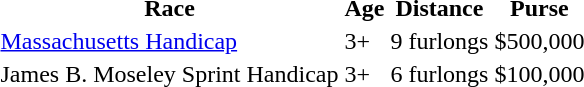<table>
<tr>
<th>Race</th>
<th>Age</th>
<th>Distance</th>
<th>Purse</th>
</tr>
<tr>
<td><a href='#'>Massachusetts Handicap</a></td>
<td>3+</td>
<td>9 furlongs</td>
<td>$500,000</td>
</tr>
<tr>
<td>James B. Moseley Sprint Handicap</td>
<td>3+</td>
<td>6 furlongs</td>
<td>$100,000</td>
</tr>
</table>
